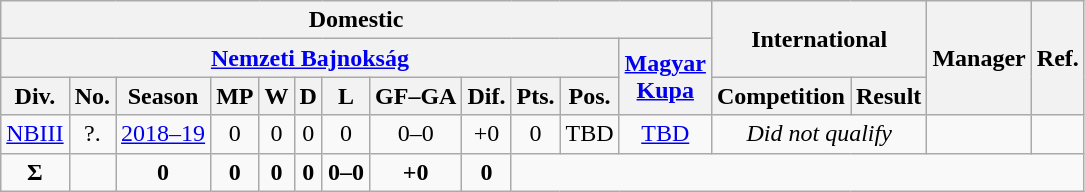<table class="wikitable"  style="text-align:center">
<tr>
<th colspan="12">Domestic</th>
<th colspan="2" rowspan="2">International</th>
<th rowspan="3">Manager</th>
<th rowspan="3">Ref.</th>
</tr>
<tr>
<th colspan="11"><a href='#'>Nemzeti Bajnokság</a></th>
<th rowspan="2"><a href='#'>Magyar<br>Kupa</a></th>
</tr>
<tr>
<th>Div.</th>
<th>No.</th>
<th>Season</th>
<th>MP</th>
<th>W</th>
<th>D</th>
<th>L</th>
<th>GF–GA</th>
<th>Dif.</th>
<th>Pts.</th>
<th>Pos.</th>
<th>Competition</th>
<th>Result</th>
</tr>
<tr>
<td><a href='#'>NBIII</a></td>
<td>?.</td>
<td><a href='#'>2018–19</a></td>
<td>0</td>
<td>0</td>
<td>0</td>
<td>0</td>
<td>0–0</td>
<td>+0</td>
<td>0</td>
<td>TBD</td>
<td><a href='#'>TBD</a></td>
<td colspan="2" rowspan="1"><em>Did not qualify</em></td>
<td style="text-align:left"></td>
<td></td>
</tr>
<tr>
<td><strong>Σ</strong></td>
<td></td>
<td><strong>0</strong></td>
<td><strong>0</strong></td>
<td><strong>0</strong></td>
<td><strong>0</strong></td>
<td><strong>0–0</strong></td>
<td><strong>+0</strong></td>
<td><strong>0</strong></td>
</tr>
</table>
